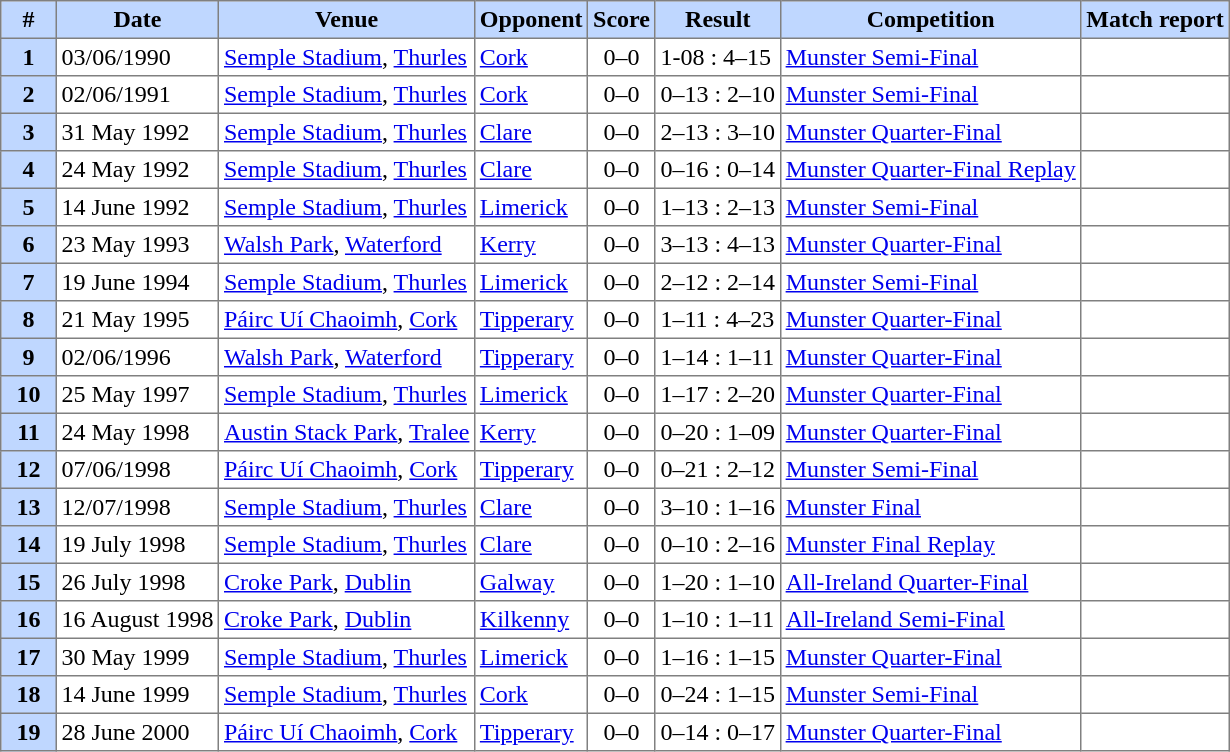<table border=1 cellpadding=3 style="margin-left:1em; color: black; border-collapse: collapse;">
<tr align="center" bgcolor="BFD7FF">
<th width=30 style="text-align: center;">#</th>
<th>Date</th>
<th>Venue</th>
<th>Opponent</th>
<th>Score</th>
<th>Result</th>
<th>Competition</th>
<th>Match report</th>
</tr>
<tr>
<th style="text-align: center;" bgcolor="BFD7FF">1</th>
<td>03/06/1990</td>
<td><a href='#'>Semple Stadium</a>, <a href='#'>Thurles</a></td>
<td><a href='#'>Cork</a></td>
<td style="text-align: center;">0–0</td>
<td>1-08 : 4–15</td>
<td><a href='#'>Munster Semi-Final</a></td>
<td></td>
</tr>
<tr>
<th style="text-align: center;" bgcolor="BFD7FF">2</th>
<td>02/06/1991</td>
<td><a href='#'>Semple Stadium</a>, <a href='#'>Thurles</a></td>
<td><a href='#'>Cork</a></td>
<td style="text-align: center;">0–0</td>
<td>0–13 : 2–10</td>
<td><a href='#'>Munster Semi-Final</a></td>
<td></td>
</tr>
<tr>
<th style="text-align: center;" bgcolor="BFD7FF">3</th>
<td>31 May 1992</td>
<td><a href='#'>Semple Stadium</a>, <a href='#'>Thurles</a></td>
<td><a href='#'>Clare</a></td>
<td style="text-align: center;">0–0</td>
<td>2–13 : 3–10</td>
<td><a href='#'>Munster Quarter-Final</a></td>
<td></td>
</tr>
<tr>
<th style="text-align: center;" bgcolor="BFD7FF">4</th>
<td>24 May 1992</td>
<td><a href='#'>Semple Stadium</a>, <a href='#'>Thurles</a></td>
<td><a href='#'>Clare</a></td>
<td style="text-align: center;">0–0</td>
<td>0–16 : 0–14</td>
<td><a href='#'>Munster Quarter-Final Replay</a></td>
<td></td>
</tr>
<tr>
<th style="text-align: center;" bgcolor="BFD7FF">5</th>
<td>14 June 1992</td>
<td><a href='#'>Semple Stadium</a>, <a href='#'>Thurles</a></td>
<td><a href='#'>Limerick</a></td>
<td style="text-align: center;">0–0</td>
<td>1–13 : 2–13</td>
<td><a href='#'>Munster Semi-Final</a></td>
<td></td>
</tr>
<tr>
<th style="text-align: center;" bgcolor="BFD7FF">6</th>
<td>23 May 1993</td>
<td><a href='#'>Walsh Park</a>, <a href='#'>Waterford</a></td>
<td><a href='#'>Kerry</a></td>
<td style="text-align: center;">0–0</td>
<td>3–13 : 4–13</td>
<td><a href='#'>Munster Quarter-Final</a></td>
<td></td>
</tr>
<tr>
<th style="text-align: center;" bgcolor="BFD7FF">7</th>
<td>19 June 1994</td>
<td><a href='#'>Semple Stadium</a>, <a href='#'>Thurles</a></td>
<td><a href='#'>Limerick</a></td>
<td style="text-align: center;">0–0</td>
<td>2–12 : 2–14</td>
<td><a href='#'>Munster Semi-Final</a></td>
<td></td>
</tr>
<tr>
<th style="text-align: center;" bgcolor="BFD7FF">8</th>
<td>21 May 1995</td>
<td><a href='#'>Páirc Uí Chaoimh</a>, <a href='#'>Cork</a></td>
<td><a href='#'>Tipperary</a></td>
<td style="text-align: center;">0–0</td>
<td>1–11 : 4–23</td>
<td><a href='#'>Munster Quarter-Final</a></td>
<td></td>
</tr>
<tr>
<th style="text-align: center;" bgcolor="BFD7FF">9</th>
<td>02/06/1996</td>
<td><a href='#'>Walsh Park</a>, <a href='#'>Waterford</a></td>
<td><a href='#'>Tipperary</a></td>
<td style="text-align: center;">0–0</td>
<td>1–14 : 1–11</td>
<td><a href='#'>Munster Quarter-Final</a></td>
<td></td>
</tr>
<tr>
<th style="text-align: center;" bgcolor="BFD7FF">10</th>
<td>25 May 1997</td>
<td><a href='#'>Semple Stadium</a>, <a href='#'>Thurles</a></td>
<td><a href='#'>Limerick</a></td>
<td style="text-align: center;">0–0</td>
<td>1–17 : 2–20</td>
<td><a href='#'>Munster Quarter-Final</a></td>
<td></td>
</tr>
<tr>
<th style="text-align: center;" bgcolor="BFD7FF">11</th>
<td>24 May 1998</td>
<td><a href='#'>Austin Stack Park</a>, <a href='#'>Tralee</a></td>
<td><a href='#'>Kerry</a></td>
<td style="text-align: center;">0–0</td>
<td>0–20 : 1–09</td>
<td><a href='#'>Munster Quarter-Final</a></td>
<td></td>
</tr>
<tr>
<th style="text-align: center;" bgcolor="BFD7FF">12</th>
<td>07/06/1998</td>
<td><a href='#'>Páirc Uí Chaoimh</a>, <a href='#'>Cork</a></td>
<td><a href='#'>Tipperary</a></td>
<td style="text-align: center;">0–0</td>
<td>0–21 : 2–12</td>
<td><a href='#'>Munster Semi-Final</a></td>
<td></td>
</tr>
<tr>
<th style="text-align: center;" bgcolor="BFD7FF">13</th>
<td>12/07/1998</td>
<td><a href='#'>Semple Stadium</a>, <a href='#'>Thurles</a></td>
<td><a href='#'>Clare</a></td>
<td style="text-align: center;">0–0</td>
<td>3–10 : 1–16</td>
<td><a href='#'>Munster Final</a></td>
<td></td>
</tr>
<tr>
<th style="text-align: center;" bgcolor="BFD7FF">14</th>
<td>19 July 1998</td>
<td><a href='#'>Semple Stadium</a>, <a href='#'>Thurles</a></td>
<td><a href='#'>Clare</a></td>
<td style="text-align: center;">0–0</td>
<td>0–10 : 2–16</td>
<td><a href='#'>Munster Final Replay</a></td>
<td></td>
</tr>
<tr>
<th style="text-align: center;" bgcolor="BFD7FF">15</th>
<td>26 July 1998</td>
<td><a href='#'>Croke Park</a>, <a href='#'>Dublin</a></td>
<td><a href='#'>Galway</a></td>
<td style="text-align: center;">0–0</td>
<td>1–20 : 1–10</td>
<td><a href='#'>All-Ireland Quarter-Final</a></td>
<td></td>
</tr>
<tr>
<th style="text-align: center;" bgcolor="BFD7FF">16</th>
<td>16 August 1998</td>
<td><a href='#'>Croke Park</a>, <a href='#'>Dublin</a></td>
<td><a href='#'>Kilkenny</a></td>
<td style="text-align: center;">0–0</td>
<td>1–10 : 1–11</td>
<td><a href='#'>All-Ireland Semi-Final</a></td>
<td></td>
</tr>
<tr>
<th style="text-align: center;" bgcolor="BFD7FF">17</th>
<td>30 May 1999</td>
<td><a href='#'>Semple Stadium</a>, <a href='#'>Thurles</a></td>
<td><a href='#'>Limerick</a></td>
<td style="text-align: center;">0–0</td>
<td>1–16 : 1–15</td>
<td><a href='#'>Munster Quarter-Final</a></td>
<td></td>
</tr>
<tr>
<th style="text-align: center;" bgcolor="BFD7FF">18</th>
<td>14 June 1999</td>
<td><a href='#'>Semple Stadium</a>, <a href='#'>Thurles</a></td>
<td><a href='#'>Cork</a></td>
<td style="text-align: center;">0–0</td>
<td>0–24 : 1–15</td>
<td><a href='#'>Munster Semi-Final</a></td>
<td></td>
</tr>
<tr>
<td style="text-align: center;" bgcolor="BFD7FF"><strong>19</strong></td>
<td>28 June 2000</td>
<td><a href='#'>Páirc Uí Chaoimh</a>, <a href='#'>Cork</a></td>
<td><a href='#'>Tipperary</a></td>
<td style="text-align: center;">0–0</td>
<td>0–14 : 0–17</td>
<td><a href='#'>Munster Quarter-Final</a></td>
<td></td>
</tr>
</table>
